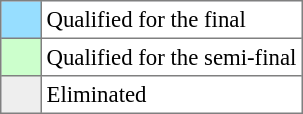<table bgcolor="#f7f8ff" cellpadding="3" cellspacing="0" border="1" style="font-size: 95%; border: gray solid 1px; border-collapse: collapse;text-align:center;">
<tr>
<td style="background: #97DEFF;" width="20"></td>
<td bgcolor="#ffffff" align="left">Qualified for the final</td>
</tr>
<tr>
<td style="background: #CCFFCC;" width="20"></td>
<td bgcolor="#ffffff" align="left">Qualified for the semi-final</td>
</tr>
<tr>
<td style="background: #EEEEEE;" width="20"></td>
<td bgcolor="#ffffff" align="left">Eliminated</td>
</tr>
</table>
